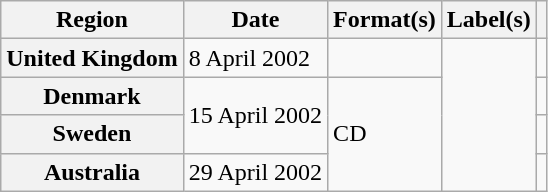<table class="wikitable plainrowheaders">
<tr>
<th scope="col">Region</th>
<th scope="col">Date</th>
<th scope="col">Format(s)</th>
<th scope="col">Label(s)</th>
<th scope="col"></th>
</tr>
<tr>
<th scope="row">United Kingdom</th>
<td>8 April 2002</td>
<td></td>
<td rowspan="4"></td>
<td></td>
</tr>
<tr>
<th scope="row">Denmark</th>
<td rowspan="2">15 April 2002</td>
<td rowspan="3">CD</td>
<td></td>
</tr>
<tr>
<th scope="row">Sweden</th>
<td></td>
</tr>
<tr>
<th scope="row">Australia</th>
<td>29 April 2002</td>
<td></td>
</tr>
</table>
